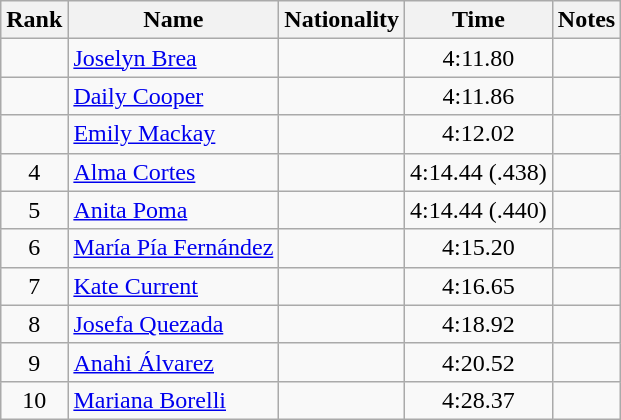<table class="wikitable sortable" style="text-align:center">
<tr>
<th>Rank</th>
<th>Name</th>
<th>Nationality</th>
<th>Time</th>
<th>Notes</th>
</tr>
<tr>
<td></td>
<td align=left><a href='#'>Joselyn Brea</a></td>
<td align=left></td>
<td>4:11.80</td>
<td></td>
</tr>
<tr>
<td></td>
<td align=left><a href='#'>Daily Cooper</a></td>
<td align=left></td>
<td>4:11.86</td>
<td></td>
</tr>
<tr>
<td></td>
<td align=left><a href='#'>Emily Mackay</a></td>
<td align=left></td>
<td>4:12.02</td>
<td></td>
</tr>
<tr>
<td>4</td>
<td align=left><a href='#'>Alma Cortes</a></td>
<td align=left></td>
<td>4:14.44 (.438)</td>
<td></td>
</tr>
<tr>
<td>5</td>
<td align=left><a href='#'>Anita Poma</a></td>
<td align=left></td>
<td>4:14.44 (.440)</td>
<td><strong></strong></td>
</tr>
<tr>
<td>6</td>
<td align=left><a href='#'>María Pía Fernández</a></td>
<td align=left></td>
<td>4:15.20</td>
<td></td>
</tr>
<tr>
<td>7</td>
<td align=left><a href='#'>Kate Current</a></td>
<td align=left></td>
<td>4:16.65</td>
<td></td>
</tr>
<tr>
<td>8</td>
<td align=left><a href='#'>Josefa Quezada</a></td>
<td align=left></td>
<td>4:18.92</td>
<td></td>
</tr>
<tr>
<td>9</td>
<td align=left><a href='#'>Anahi Álvarez</a></td>
<td align=left></td>
<td>4:20.52</td>
<td><strong></strong></td>
</tr>
<tr>
<td>10</td>
<td align=left><a href='#'>Mariana Borelli</a></td>
<td align=left></td>
<td>4:28.37</td>
<td></td>
</tr>
</table>
